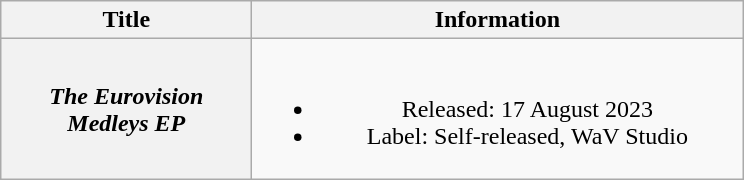<table class="wikitable plainrowheaders" style="text-align:center;">
<tr>
<th scope="col" style="width:10em;">Title</th>
<th scope="col" style="width:20em;">Information</th>
</tr>
<tr>
<th scope="row"><em>The Eurovision Medleys EP</em></th>
<td><br><ul><li>Released: 17 August 2023</li><li>Label: Self-released, WaV Studio</li></ul></td>
</tr>
</table>
